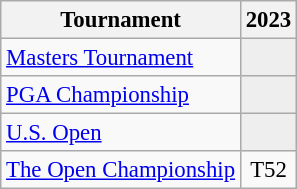<table class="wikitable" style="font-size:95%;text-align:center;">
<tr>
<th>Tournament</th>
<th>2023</th>
</tr>
<tr>
<td align=left><a href='#'>Masters Tournament</a></td>
<td style="background:#eeeeee;"></td>
</tr>
<tr>
<td align=left><a href='#'>PGA Championship</a></td>
<td style="background:#eeeeee;"></td>
</tr>
<tr>
<td align=left><a href='#'>U.S. Open</a></td>
<td style="background:#eeeeee;"></td>
</tr>
<tr>
<td align=left><a href='#'>The Open Championship</a></td>
<td>T52</td>
</tr>
</table>
